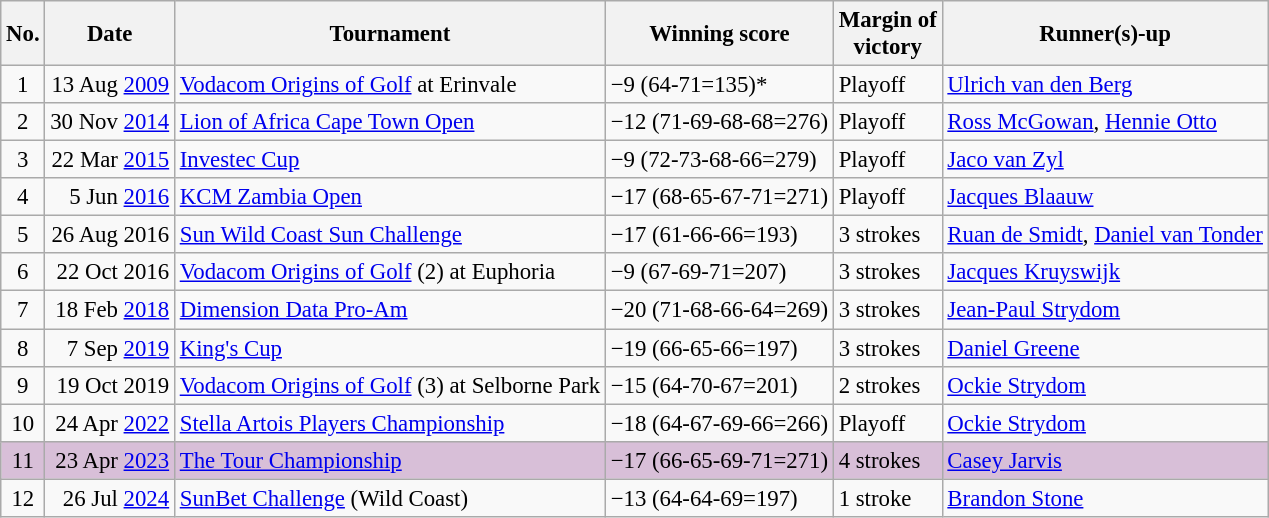<table class="wikitable" style="font-size:95%;">
<tr>
<th>No.</th>
<th>Date</th>
<th>Tournament</th>
<th>Winning score</th>
<th>Margin of<br>victory</th>
<th>Runner(s)-up</th>
</tr>
<tr>
<td align=center>1</td>
<td align=right>13 Aug <a href='#'>2009</a></td>
<td><a href='#'>Vodacom Origins of Golf</a> at Erinvale</td>
<td>−9 (64-71=135)*</td>
<td>Playoff</td>
<td> <a href='#'>Ulrich van den Berg</a></td>
</tr>
<tr>
<td align=center>2</td>
<td align=right>30 Nov <a href='#'>2014</a></td>
<td><a href='#'>Lion of Africa Cape Town Open</a></td>
<td>−12 (71-69-68-68=276)</td>
<td>Playoff</td>
<td> <a href='#'>Ross McGowan</a>,  <a href='#'>Hennie Otto</a></td>
</tr>
<tr>
<td align=center>3</td>
<td align=right>22 Mar <a href='#'>2015</a></td>
<td><a href='#'>Investec Cup</a></td>
<td>−9 (72-73-68-66=279)</td>
<td>Playoff</td>
<td> <a href='#'>Jaco van Zyl</a></td>
</tr>
<tr>
<td align=center>4</td>
<td align=right>5 Jun <a href='#'>2016</a></td>
<td><a href='#'>KCM Zambia Open</a></td>
<td>−17 (68-65-67-71=271)</td>
<td>Playoff</td>
<td> <a href='#'>Jacques Blaauw</a></td>
</tr>
<tr>
<td align=center>5</td>
<td align=right>26 Aug 2016</td>
<td><a href='#'>Sun Wild Coast Sun Challenge</a></td>
<td>−17 (61-66-66=193)</td>
<td>3 strokes</td>
<td> <a href='#'>Ruan de Smidt</a>,  <a href='#'>Daniel van Tonder</a></td>
</tr>
<tr>
<td align=center>6</td>
<td align=right>22 Oct 2016</td>
<td><a href='#'>Vodacom Origins of Golf</a> (2) at Euphoria</td>
<td>−9 (67-69-71=207)</td>
<td>3 strokes</td>
<td> <a href='#'>Jacques Kruyswijk</a></td>
</tr>
<tr>
<td align=center>7</td>
<td align=right>18 Feb <a href='#'>2018</a></td>
<td><a href='#'>Dimension Data Pro-Am</a></td>
<td>−20 (71-68-66-64=269)</td>
<td>3 strokes</td>
<td> <a href='#'>Jean-Paul Strydom</a></td>
</tr>
<tr>
<td align=center>8</td>
<td align=right>7 Sep <a href='#'>2019</a></td>
<td><a href='#'>King's Cup</a></td>
<td>−19 (66-65-66=197)</td>
<td>3 strokes</td>
<td> <a href='#'>Daniel Greene</a></td>
</tr>
<tr>
<td align=center>9</td>
<td align=right>19 Oct 2019</td>
<td><a href='#'>Vodacom Origins of Golf</a> (3) at Selborne Park</td>
<td>−15 (64-70-67=201)</td>
<td>2 strokes</td>
<td> <a href='#'>Ockie Strydom</a></td>
</tr>
<tr>
<td align=center>10</td>
<td align=right>24 Apr <a href='#'>2022</a></td>
<td><a href='#'>Stella Artois Players Championship</a></td>
<td>−18 (64-67-69-66=266)</td>
<td>Playoff</td>
<td> <a href='#'>Ockie Strydom</a></td>
</tr>
<tr style="background:thistle;">
<td align=center>11</td>
<td align=right>23 Apr <a href='#'>2023</a></td>
<td><a href='#'>The Tour Championship</a></td>
<td>−17 (66-65-69-71=271)</td>
<td>4 strokes</td>
<td> <a href='#'>Casey Jarvis</a></td>
</tr>
<tr>
<td align=center>12</td>
<td align=right>26 Jul <a href='#'>2024</a></td>
<td><a href='#'>SunBet Challenge</a> (Wild Coast)</td>
<td>−13 (64-64-69=197)</td>
<td>1 stroke</td>
<td> <a href='#'>Brandon Stone</a></td>
</tr>
</table>
